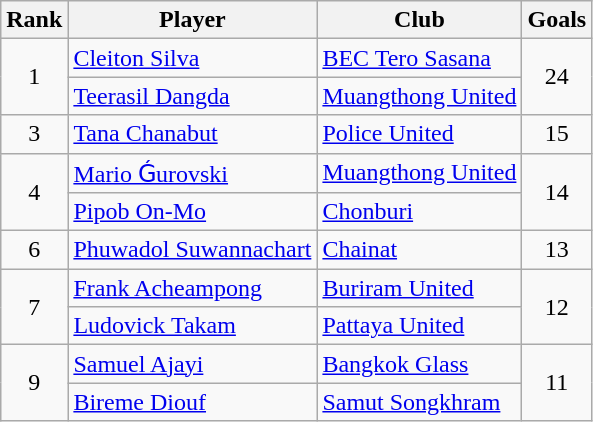<table class="wikitable" style="text-align:center">
<tr>
<th>Rank</th>
<th>Player</th>
<th>Club</th>
<th>Goals</th>
</tr>
<tr>
<td rowspan="2">1</td>
<td align="left"> <a href='#'>Cleiton Silva</a></td>
<td align="left"><a href='#'>BEC Tero Sasana</a></td>
<td rowspan="2">24</td>
</tr>
<tr>
<td align="left"> <a href='#'>Teerasil Dangda</a></td>
<td align="left"><a href='#'>Muangthong United</a></td>
</tr>
<tr>
<td>3</td>
<td align="left"> <a href='#'>Tana Chanabut</a></td>
<td align="left"><a href='#'>Police United</a></td>
<td>15</td>
</tr>
<tr>
<td rowspan="2">4</td>
<td align="left"> <a href='#'>Mario Ǵurovski</a></td>
<td align="left"><a href='#'>Muangthong United</a></td>
<td rowspan="2">14</td>
</tr>
<tr>
<td align="left"> <a href='#'>Pipob On-Mo</a></td>
<td align="left"><a href='#'>Chonburi</a></td>
</tr>
<tr>
<td>6</td>
<td align="left"> <a href='#'>Phuwadol Suwannachart</a></td>
<td align="left"><a href='#'>Chainat</a></td>
<td>13</td>
</tr>
<tr>
<td rowspan="2">7</td>
<td align="left"> <a href='#'>Frank Acheampong</a></td>
<td align="left"><a href='#'>Buriram United</a></td>
<td rowspan="2">12</td>
</tr>
<tr>
<td align="left"> <a href='#'>Ludovick Takam</a></td>
<td align="left"><a href='#'>Pattaya United</a></td>
</tr>
<tr>
<td rowspan="2">9</td>
<td align="left"> <a href='#'>Samuel Ajayi</a></td>
<td align="left"><a href='#'>Bangkok Glass</a></td>
<td rowspan="2">11</td>
</tr>
<tr>
<td align="left"> <a href='#'>Bireme Diouf</a></td>
<td align="left"><a href='#'>Samut Songkhram</a></td>
</tr>
</table>
